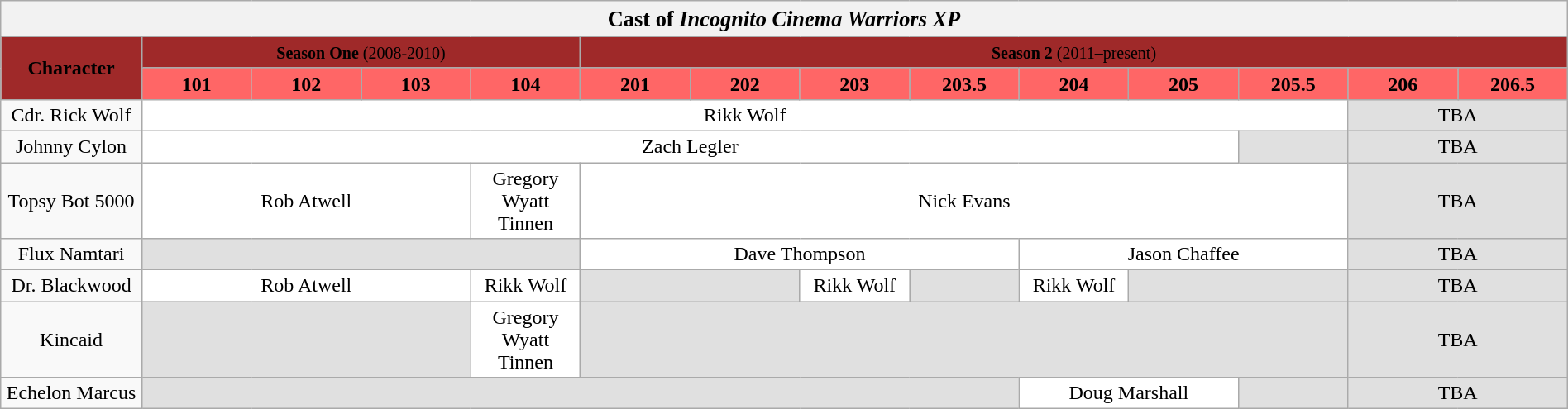<table class="wikitable" style="width:100%">
<tr style="text-align:center;">
<th colspan="16" style="font-size:110%;">Cast of <em>Incognito Cinema Warriors XP</em></th>
</tr>
<tr style="text-align:center; background:#9F2929">
<td style="width:250px;" rowspan="2"><strong>Character</strong></td>
<td colspan="4"><small><strong>Season One</strong> (2008-2010) </small></td>
<td colspan="11"><small><strong>Season 2</strong> (2011–present) </small></td>
</tr>
<tr style="text-align:center; background:#FF6666">
<td style="width:7%;"><strong>101</strong></td>
<td style="width:7%;"><strong>102</strong></td>
<td style="width:7%;"><strong>103</strong></td>
<td style="width:7%;"><strong>104</strong></td>
<td style="width:7%;" colspan="2"><strong>201</strong></td>
<td style="width:7%;"><strong>202</strong></td>
<td style="width:7%;"><strong>203</strong></td>
<td style="width:7%;" colspan="2"><strong>203.5</strong></td>
<td style="width:7%;"><strong>204</strong></td>
<td style="width:7%;"><strong>205</strong></td>
<td style="width:7%;"><strong>205.5</strong></td>
<td style="width:7%;"><strong>206</strong></td>
<td style="width:7%;"><strong>206.5</strong></td>
</tr>
<tr style="text-align:center;">
<td>Cdr. Rick Wolf</td>
<td colspan="13" style="background:#fff;">Rikk Wolf</td>
<td colspan="2" style="background:#e0e0e0;">TBA</td>
</tr>
<tr style="text-align:center;">
<td>Johnny Cylon</td>
<td colspan="12" style="background:#fff;">Zach Legler</td>
<td colspan="1" style="background:#e0e0e0;"></td>
<td colspan="2" style="background:#e0e0e0;">TBA</td>
</tr>
<tr style="text-align:center;">
<td>Topsy Bot 5000</td>
<td colspan="3" style="background:#fff;">Rob Atwell</td>
<td colspan="1" style="background:#fff;">Gregory Wyatt Tinnen</td>
<td colspan="9" style="background:#fff;">Nick Evans</td>
<td colspan="2" style="background:#e0e0e0;">TBA</td>
</tr>
<tr style="text-align:center;">
<td>Flux Namtari</td>
<td colspan="4" style="background:#e0e0e0;"></td>
<td colspan="6" style="background:#fff;">Dave Thompson</td>
<td colspan="3" style="background:#fff;">Jason Chaffee</td>
<td colspan="2" style="background:#e0e0e0;">TBA</td>
</tr>
<tr style="text-align:center;">
<td>Dr. Blackwood</td>
<td colspan="3" style="background:#fff;">Rob Atwell</td>
<td colspan="1" style="background:#fff;">Rikk Wolf</td>
<td colspan="3" style="background:#e0e0e0;"></td>
<td colspan="1" style="background:#fff;">Rikk Wolf</td>
<td colspan="2" style="background:#e0e0e0;"></td>
<td colspan="1" style="background:#fff;">Rikk Wolf</td>
<td colspan="2" style="background:#e0e0e0;"></td>
<td colspan="2" style="background:#e0e0e0;">TBA</td>
</tr>
<tr style="text-align:center;">
<td>Kincaid</td>
<td colspan="3" style="background:#e0e0e0;"></td>
<td colspan="1" style="background:#fff;">Gregory Wyatt Tinnen</td>
<td colspan="9" style="background:#e0e0e0;"></td>
<td colspan="2" style="background:#e0e0e0;">TBA</td>
</tr>
<tr style="text-align:center;">
<td>Echelon Marcus</td>
<td colspan="10" style="background:#e0e0e0;"></td>
<td colspan="2" style="background:#fff;">Doug Marshall</td>
<td colspan="1" style="background:#e0e0e0;"></td>
<td colspan="2" style="background:#e0e0e0;">TBA</td>
</tr>
</table>
